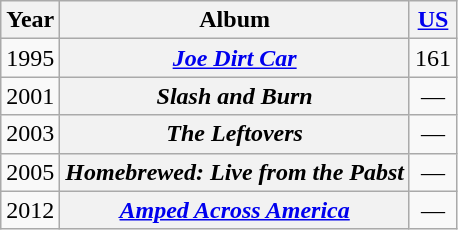<table class="wikitable plainrowheaders">
<tr>
<th scope="col">Year</th>
<th scope="col">Album</th>
<th scope="col"><a href='#'>US</a><br></th>
</tr>
<tr>
<td>1995</td>
<th scope="row"><em><a href='#'>Joe Dirt Car</a></em></th>
<td style="text-align:center;">161</td>
</tr>
<tr>
<td>2001</td>
<th scope="row"><em>Slash and Burn</em></th>
<td style="text-align:center;">—</td>
</tr>
<tr>
<td>2003</td>
<th scope="row"><em>The Leftovers</em></th>
<td style="text-align:center;">—</td>
</tr>
<tr>
<td>2005</td>
<th scope="row"><em>Homebrewed: Live from the Pabst</em></th>
<td style="text-align:center;">—</td>
</tr>
<tr>
<td>2012</td>
<th scope="row"><em><a href='#'>Amped Across America</a></em></th>
<td style="text-align:center;">—</td>
</tr>
</table>
